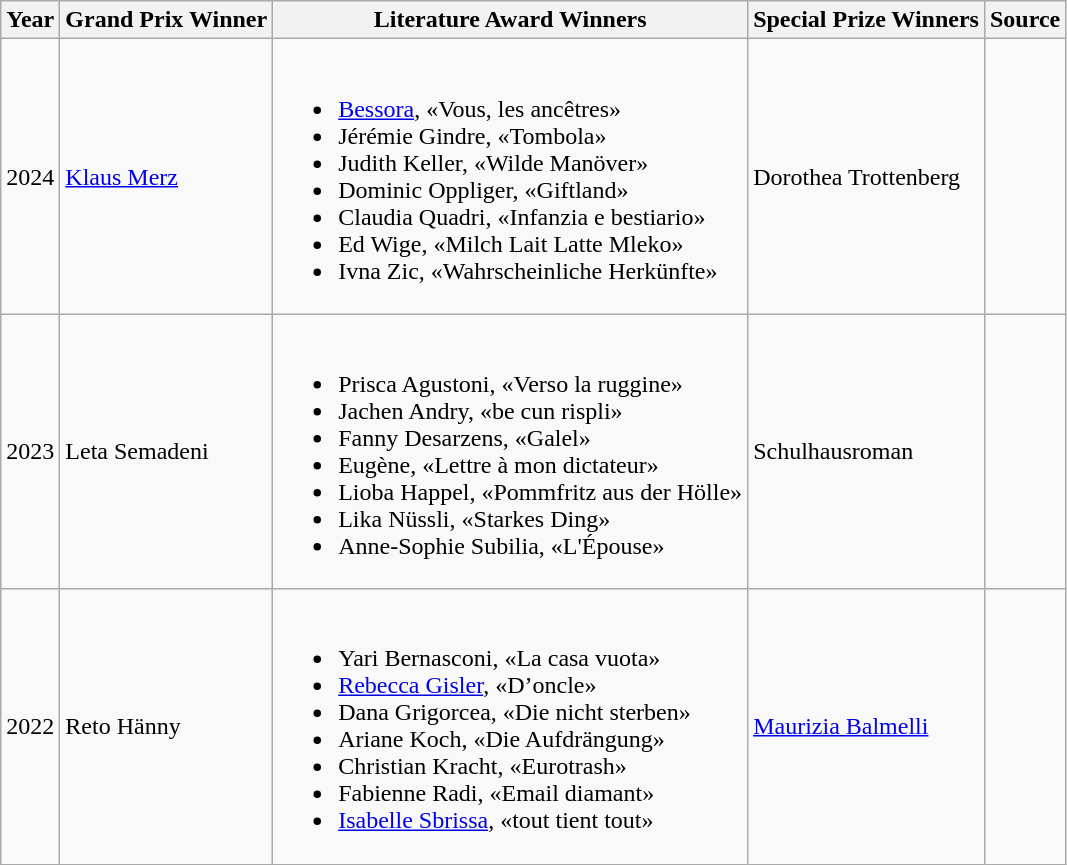<table class="wikitable">
<tr>
<th>Year</th>
<th>Grand Prix Winner</th>
<th>Literature Award Winners</th>
<th>Special Prize Winners</th>
<th>Source</th>
</tr>
<tr>
<td>2024</td>
<td><a href='#'>Klaus Merz</a></td>
<td><br><ul><li><a href='#'>Bessora</a>, «Vous, les ancêtres»</li><li>Jérémie Gindre, «Tombola»</li><li>Judith Keller, «Wilde Manöver»</li><li>Dominic Oppliger, «Giftland»</li><li>Claudia Quadri, «Infanzia e bestiario»</li><li>Ed Wige, «Milch Lait Latte Mleko»</li><li>Ivna Zic, «Wahrscheinliche Herkünfte»</li></ul></td>
<td>Dorothea Trottenberg</td>
<td></td>
</tr>
<tr>
<td>2023</td>
<td>Leta Semadeni</td>
<td><br><ul><li>Prisca Agustoni, «Verso la ruggine»</li><li>Jachen Andry, «be cun rispli»</li><li>Fanny Desarzens, «Galel»</li><li>Eugène, «Lettre à mon dictateur»</li><li>Lioba Happel, «Pommfritz aus der Hölle»</li><li>Lika Nüssli, «Starkes Ding»</li><li>Anne-Sophie Subilia, «L'Épouse»</li></ul></td>
<td>Schulhausroman</td>
<td></td>
</tr>
<tr>
<td>2022</td>
<td>Reto Hänny</td>
<td><br><ul><li>Yari Bernasconi, «La casa vuota»</li><li><a href='#'>Rebecca Gisler</a>, «D’oncle»</li><li>Dana Grigorcea, «Die nicht sterben»</li><li>Ariane Koch, «Die Aufdrängung»</li><li>Christian Kracht, «Eurotrash»</li><li>Fabienne Radi, «Email diamant»</li><li><a href='#'>Isabelle Sbrissa</a>, «tout tient tout»</li></ul></td>
<td><a href='#'>Maurizia Balmelli</a></td>
<td></td>
</tr>
</table>
